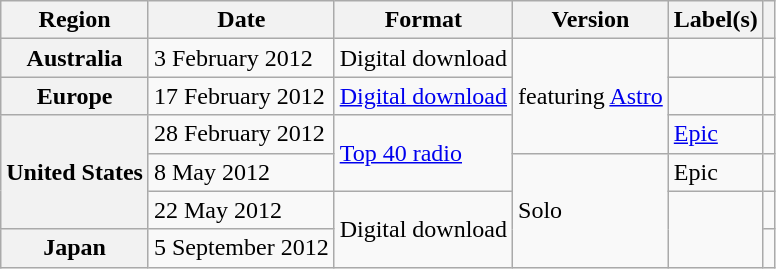<table class="wikitable sortable plainrowheaders">
<tr>
<th scope="col">Region</th>
<th scope="col">Date</th>
<th scope="col">Format</th>
<th scope="col">Version</th>
<th scope="col">Label(s)</th>
<th scope="col"></th>
</tr>
<tr>
<th scope="row">Australia</th>
<td>3 February 2012</td>
<td>Digital download</td>
<td rowspan="3">featuring <a href='#'>Astro</a></td>
<td></td>
<td></td>
</tr>
<tr>
<th scope="row">Europe</th>
<td>17 February 2012</td>
<td><a href='#'>Digital download</a><br></td>
<td></td>
<td></td>
</tr>
<tr>
<th scope="row" rowspan="3">United States</th>
<td>28 February 2012</td>
<td rowspan="2"><a href='#'>Top 40 radio</a></td>
<td><a href='#'>Epic</a></td>
<td></td>
</tr>
<tr>
<td>8 May 2012</td>
<td rowspan="3">Solo</td>
<td>Epic</td>
<td></td>
</tr>
<tr>
<td>22 May 2012</td>
<td rowspan="2">Digital download</td>
<td rowspan="2"></td>
<td></td>
</tr>
<tr>
<th scope="row">Japan</th>
<td>5 September 2012</td>
<td></td>
</tr>
</table>
